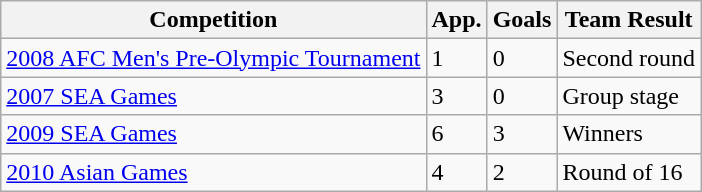<table class="wikitable">
<tr>
<th>Competition</th>
<th>App.</th>
<th>Goals</th>
<th>Team Result</th>
</tr>
<tr>
<td><a href='#'>2008 AFC Men's Pre-Olympic Tournament</a></td>
<td>1</td>
<td>0</td>
<td>Second round</td>
</tr>
<tr>
<td><a href='#'>2007 SEA Games</a></td>
<td>3</td>
<td>0</td>
<td>Group stage</td>
</tr>
<tr>
<td><a href='#'>2009 SEA Games</a></td>
<td>6</td>
<td>3</td>
<td>Winners</td>
</tr>
<tr>
<td><a href='#'>2010 Asian Games</a></td>
<td>4</td>
<td>2</td>
<td>Round of 16</td>
</tr>
</table>
